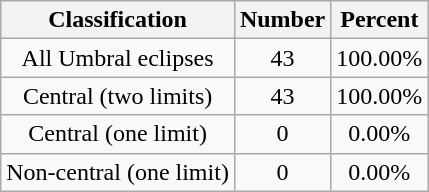<table class="wikitable sortable">
<tr align=center>
<th>Classification</th>
<th>Number</th>
<th>Percent</th>
</tr>
<tr align=center>
<td>All Umbral eclipses</td>
<td>43</td>
<td>100.00%</td>
</tr>
<tr align=center>
<td>Central (two limits)</td>
<td>43</td>
<td>100.00%</td>
</tr>
<tr align=center>
<td>Central (one limit)</td>
<td>0</td>
<td>0.00%</td>
</tr>
<tr align=center>
<td>Non-central (one limit)</td>
<td>0</td>
<td>0.00%</td>
</tr>
</table>
